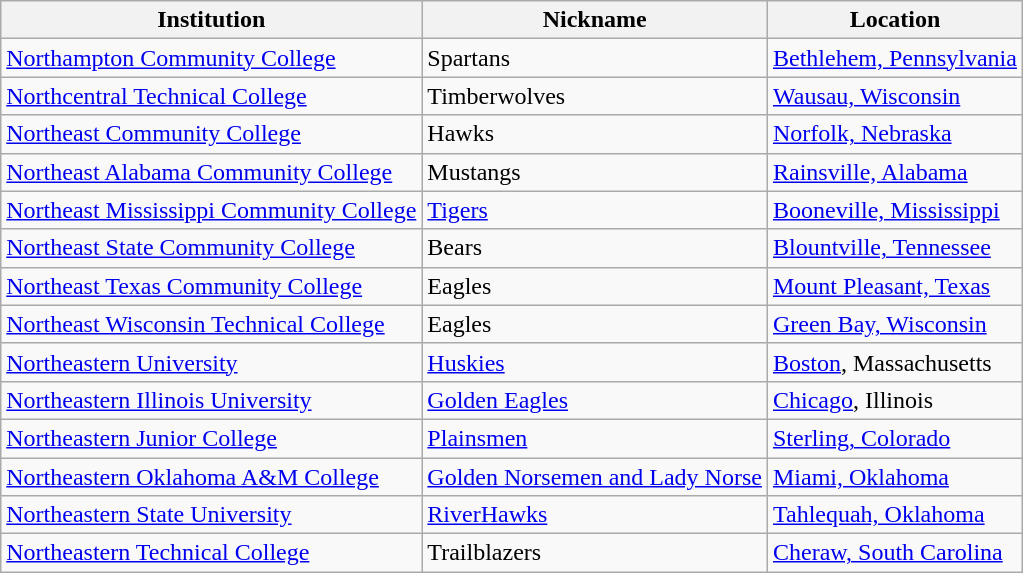<table class="wikitable">
<tr>
<th>Institution</th>
<th>Nickname</th>
<th>Location</th>
</tr>
<tr>
<td><a href='#'>Northampton Community College</a></td>
<td>Spartans</td>
<td><a href='#'>Bethlehem, Pennsylvania</a></td>
</tr>
<tr>
<td><a href='#'>Northcentral Technical College</a></td>
<td>Timberwolves</td>
<td><a href='#'>Wausau, Wisconsin</a></td>
</tr>
<tr>
<td><a href='#'>Northeast Community College</a></td>
<td>Hawks</td>
<td><a href='#'>Norfolk, Nebraska</a></td>
</tr>
<tr>
<td><a href='#'>Northeast Alabama Community College</a></td>
<td>Mustangs</td>
<td><a href='#'>Rainsville, Alabama</a></td>
</tr>
<tr>
<td><a href='#'>Northeast Mississippi Community College</a></td>
<td><a href='#'>Tigers</a></td>
<td><a href='#'>Booneville, Mississippi</a></td>
</tr>
<tr>
<td><a href='#'>Northeast State Community College</a></td>
<td>Bears</td>
<td><a href='#'>Blountville, Tennessee</a></td>
</tr>
<tr>
<td><a href='#'>Northeast Texas Community College</a></td>
<td>Eagles</td>
<td><a href='#'>Mount Pleasant, Texas</a></td>
</tr>
<tr>
<td><a href='#'>Northeast Wisconsin Technical College</a></td>
<td>Eagles</td>
<td><a href='#'>Green Bay, Wisconsin</a></td>
</tr>
<tr>
<td><a href='#'>Northeastern University</a></td>
<td><a href='#'>Huskies</a></td>
<td><a href='#'>Boston</a>, Massachusetts</td>
</tr>
<tr>
<td><a href='#'>Northeastern Illinois University</a></td>
<td><a href='#'>Golden Eagles</a></td>
<td><a href='#'>Chicago</a>, Illinois</td>
</tr>
<tr>
<td><a href='#'>Northeastern Junior College</a></td>
<td><a href='#'>Plainsmen</a></td>
<td><a href='#'>Sterling, Colorado</a></td>
</tr>
<tr>
<td><a href='#'>Northeastern Oklahoma A&M College</a></td>
<td><a href='#'>Golden Norsemen and Lady Norse</a></td>
<td><a href='#'>Miami, Oklahoma</a></td>
</tr>
<tr>
<td><a href='#'>Northeastern State University</a></td>
<td><a href='#'>RiverHawks</a></td>
<td><a href='#'>Tahlequah, Oklahoma</a></td>
</tr>
<tr>
<td><a href='#'>Northeastern Technical College</a></td>
<td>Trailblazers</td>
<td><a href='#'>Cheraw, South Carolina</a></td>
</tr>
</table>
